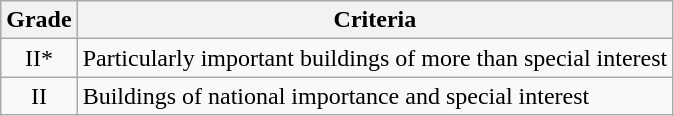<table class="wikitable">
<tr>
<th>Grade</th>
<th>Criteria</th>
</tr>
<tr>
<td align="center" >II*</td>
<td>Particularly important buildings of more than special interest</td>
</tr>
<tr>
<td align="center" >II</td>
<td>Buildings of national importance and special interest</td>
</tr>
</table>
